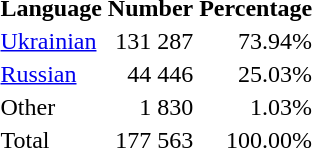<table class="standard">
<tr>
<th>Language</th>
<th>Number</th>
<th>Percentage</th>
</tr>
<tr>
<td><a href='#'>Ukrainian</a></td>
<td align="right">131 287</td>
<td align="right">73.94%</td>
</tr>
<tr>
<td><a href='#'>Russian</a></td>
<td align="right">44 446</td>
<td align="right">25.03%</td>
</tr>
<tr>
<td>Other</td>
<td align="right">1 830</td>
<td align="right">1.03%</td>
</tr>
<tr>
<td>Total</td>
<td align="right">177 563</td>
<td align="right">100.00%</td>
</tr>
</table>
